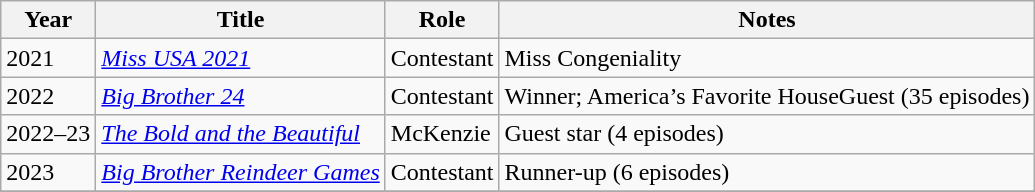<table class="wikitable sortable">
<tr>
<th>Year</th>
<th>Title</th>
<th>Role</th>
<th class="unsortable">Notes</th>
</tr>
<tr>
<td>2021</td>
<td><em><a href='#'>Miss USA 2021</a></em></td>
<td>Contestant</td>
<td>Miss Congeniality</td>
</tr>
<tr>
<td>2022</td>
<td><em><a href='#'>Big Brother 24</a></em></td>
<td>Contestant</td>
<td>Winner; America’s Favorite HouseGuest (35 episodes)</td>
</tr>
<tr>
<td>2022–23</td>
<td><em><a href='#'>The Bold and the Beautiful</a></em></td>
<td>McKenzie</td>
<td>Guest star (4 episodes)</td>
</tr>
<tr>
<td>2023</td>
<td><em><a href='#'>Big Brother Reindeer Games</a></em></td>
<td>Contestant</td>
<td>Runner-up (6 episodes)</td>
</tr>
<tr>
</tr>
</table>
